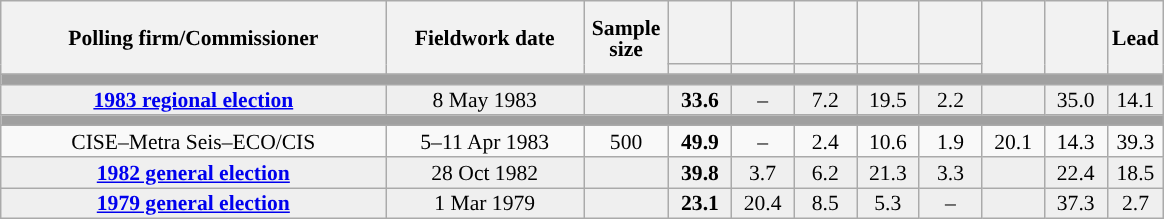<table class="wikitable collapsible collapsed" style="text-align:center; font-size:90%; line-height:14px;">
<tr style="height:42px;">
<th style="width:250px;" rowspan="2">Polling firm/Commissioner</th>
<th style="width:125px;" rowspan="2">Fieldwork date</th>
<th style="width:50px;" rowspan="2">Sample size</th>
<th style="width:35px;"></th>
<th style="width:35px;"></th>
<th style="width:35px;"></th>
<th style="width:35px;"></th>
<th style="width:35px;"></th>
<th style="width:35px;" rowspan="2"></th>
<th style="width:35px;" rowspan="2"></th>
<th style="width:30px;" rowspan="2">Lead</th>
</tr>
<tr>
<th style="color:inherit;background:"></th>
<th style="color:inherit;background:"></th>
<th style="color:inherit;background:"></th>
<th style="color:inherit;background:"></th>
<th style="color:inherit;background:"></th>
</tr>
<tr>
<td colspan="11" style="background:#A0A0A0"></td>
</tr>
<tr style="background:#EFEFEF;">
<td><strong><a href='#'>1983 regional election</a></strong></td>
<td>8 May 1983</td>
<td></td>
<td><strong>33.6</strong></td>
<td>–</td>
<td>7.2</td>
<td>19.5</td>
<td>2.2</td>
<td></td>
<td>35.0</td>
<td style="background:">14.1</td>
</tr>
<tr>
<td colspan="11" style="background:#A0A0A0"></td>
</tr>
<tr>
<td>CISE–Metra Seis–ECO/CIS</td>
<td>5–11 Apr 1983</td>
<td>500</td>
<td><strong>49.9</strong></td>
<td>–</td>
<td>2.4</td>
<td>10.6</td>
<td>1.9</td>
<td>20.1</td>
<td>14.3</td>
<td style="background:">39.3</td>
</tr>
<tr style="background:#EFEFEF;">
<td><strong><a href='#'>1982 general election</a></strong></td>
<td>28 Oct 1982</td>
<td></td>
<td><strong>39.8</strong></td>
<td>3.7</td>
<td>6.2</td>
<td>21.3</td>
<td>3.3</td>
<td></td>
<td>22.4</td>
<td style="background:">18.5</td>
</tr>
<tr style="background:#EFEFEF;">
<td><strong><a href='#'>1979 general election</a></strong></td>
<td>1 Mar 1979</td>
<td></td>
<td><strong>23.1</strong></td>
<td>20.4</td>
<td>8.5</td>
<td>5.3</td>
<td>–</td>
<td></td>
<td>37.3</td>
<td style="background:">2.7</td>
</tr>
</table>
